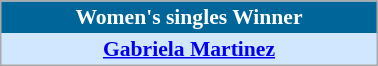<table align=center cellpadding="2" cellspacing="0" style="background: #f9f9f9; border: 1px #aaa solid; border-collapse: collapse; font-size: 90%;" width=20%>
<tr align=center bgcolor=#006699 style="color:white;">
<th width=100%><strong>Women's singles Winner</strong></th>
</tr>
<tr align=center bgcolor=#D0E7FF>
<td align=center> <strong><a href='#'>Gabriela Martinez</a></strong></td>
</tr>
</table>
